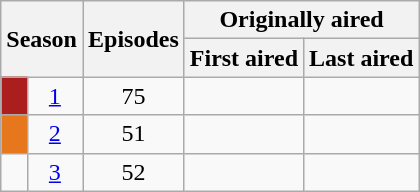<table class="wikitable plainrowheaders" style="text-align:center;">
<tr>
<th colspan="2" rowspan="2">Season</th>
<th rowspan="2">Episodes</th>
<th colspan="2">Originally aired</th>
</tr>
<tr>
<th>First aired</th>
<th>Last aired</th>
</tr>
<tr>
<td style="background: #AC1D1D;"></td>
<td><a href='#'>1</a></td>
<td>75</td>
<td></td>
<td></td>
</tr>
<tr>
<td style="background: #E6771C;"></td>
<td><a href='#'>2</a></td>
<td>51</td>
<td></td>
<td></td>
</tr>
<tr>
<td></td>
<td><a href='#'>3</a></td>
<td>52</td>
<td></td>
<td></td>
</tr>
</table>
